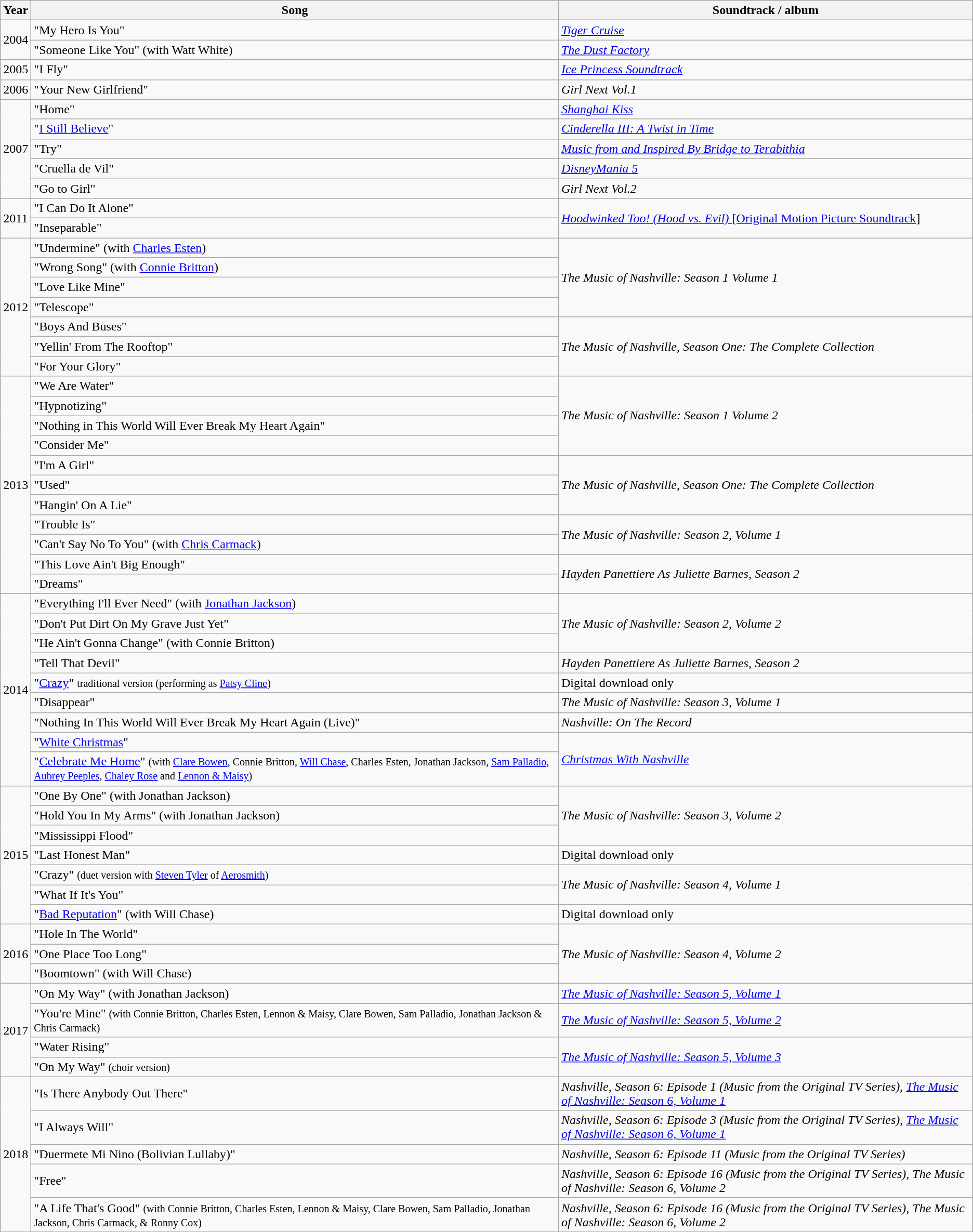<table class="wikitable">
<tr>
<th>Year</th>
<th>Song</th>
<th>Soundtrack / album</th>
</tr>
<tr>
<td rowspan=2>2004</td>
<td>"My Hero Is You"</td>
<td><em><a href='#'>Tiger Cruise</a></em></td>
</tr>
<tr>
<td>"Someone Like You" (with Watt White)</td>
<td><em><a href='#'>The Dust Factory</a></em></td>
</tr>
<tr>
<td>2005</td>
<td>"I Fly"</td>
<td><em><a href='#'>Ice Princess Soundtrack</a></em></td>
</tr>
<tr>
<td>2006</td>
<td>"Your New Girlfriend"</td>
<td><em>Girl Next Vol.1</em></td>
</tr>
<tr>
<td rowspan=5>2007</td>
<td>"Home"</td>
<td><em><a href='#'>Shanghai Kiss</a></em></td>
</tr>
<tr>
<td>"<a href='#'>I Still Believe</a>"</td>
<td><em><a href='#'>Cinderella III: A Twist in Time</a></em></td>
</tr>
<tr>
<td>"Try"</td>
<td><em><a href='#'>Music from and Inspired By Bridge to Terabithia</a></em></td>
</tr>
<tr>
<td>"Cruella de Vil"</td>
<td><em><a href='#'>DisneyMania 5</a></em></td>
</tr>
<tr>
<td>"Go to Girl"</td>
<td><em>Girl Next Vol.2</em></td>
</tr>
<tr>
<td rowspan=2>2011</td>
<td>"I Can Do It Alone"</td>
<td rowspan=2><a href='#'><em>Hoodwinked Too! (Hood vs. Evil)</em> [Original Motion Picture Soundtrack</a>]</td>
</tr>
<tr>
<td>"Inseparable"</td>
</tr>
<tr>
<td rowspan=7>2012</td>
<td>"Undermine" (with <a href='#'>Charles Esten</a>)</td>
<td rowspan=4><em>The Music of Nashville: Season 1 Volume 1</em></td>
</tr>
<tr>
<td>"Wrong Song" (with <a href='#'>Connie Britton</a>)</td>
</tr>
<tr>
<td>"Love Like Mine"</td>
</tr>
<tr>
<td>"Telescope"</td>
</tr>
<tr>
<td>"Boys And Buses"</td>
<td rowspan=3><em>The Music of Nashville, Season One: The Complete Collection</em></td>
</tr>
<tr>
<td>"Yellin' From The Rooftop"</td>
</tr>
<tr>
<td>"For Your Glory"</td>
</tr>
<tr>
<td rowspan=11>2013</td>
<td>"We Are Water"</td>
<td rowspan=4><em>The Music of Nashville: Season 1 Volume 2</em></td>
</tr>
<tr>
<td>"Hypnotizing"</td>
</tr>
<tr>
<td>"Nothing in This World Will Ever Break My Heart Again"</td>
</tr>
<tr>
<td>"Consider Me"</td>
</tr>
<tr>
<td>"I'm A Girl"</td>
<td rowspan=3><em>The Music of Nashville, Season One: The Complete Collection</em></td>
</tr>
<tr>
<td>"Used"</td>
</tr>
<tr>
<td>"Hangin' On A Lie"</td>
</tr>
<tr>
<td>"Trouble Is"</td>
<td rowspan=2><em>The Music of Nashville: Season 2, Volume 1</em></td>
</tr>
<tr>
<td>"Can't Say No To You" (with <a href='#'>Chris Carmack</a>)</td>
</tr>
<tr>
<td>"This Love Ain't Big Enough"</td>
<td rowspan=2><em>Hayden Panettiere As Juliette Barnes, Season 2</em></td>
</tr>
<tr>
<td>"Dreams"</td>
</tr>
<tr>
<td rowspan=9>2014</td>
<td>"Everything I'll Ever Need" (with <a href='#'>Jonathan Jackson</a>)</td>
<td rowspan=3><em>The Music of Nashville: Season 2, Volume 2</em></td>
</tr>
<tr>
<td>"Don't Put Dirt On My Grave Just Yet"</td>
</tr>
<tr>
<td>"He Ain't Gonna Change" (with Connie Britton)</td>
</tr>
<tr>
<td>"Tell That Devil"</td>
<td><em>Hayden Panettiere As Juliette Barnes, Season 2</em></td>
</tr>
<tr>
<td>"<a href='#'>Crazy</a>" <small>traditional version (performing as <a href='#'>Patsy Cline</a>)</small></td>
<td>Digital download only</td>
</tr>
<tr>
<td>"Disappear"</td>
<td><em>The Music of Nashville: Season 3, Volume 1</em></td>
</tr>
<tr>
<td>"Nothing In This World Will Ever Break My Heart Again (Live)"</td>
<td><em>Nashville: On The Record</em></td>
</tr>
<tr>
<td>"<a href='#'>White Christmas</a>"</td>
<td rowspan=2><em><a href='#'>Christmas With Nashville</a></em></td>
</tr>
<tr>
<td>"<a href='#'>Celebrate Me Home</a>" <small>(with <a href='#'>Clare Bowen</a>, Connie Britton, <a href='#'>Will Chase</a>, Charles Esten, Jonathan Jackson, <a href='#'>Sam Palladio</a>, <a href='#'>Aubrey Peeples</a>, <a href='#'>Chaley Rose</a> and <a href='#'>Lennon & Maisy</a>)</small></td>
</tr>
<tr>
<td rowspan=7>2015</td>
<td>"One By One" (with Jonathan Jackson)</td>
<td rowspan=3><em>The Music of Nashville: Season 3, Volume 2</em></td>
</tr>
<tr>
<td>"Hold You In My Arms" (with Jonathan Jackson)</td>
</tr>
<tr>
<td>"Mississippi Flood"</td>
</tr>
<tr>
<td>"Last Honest Man"</td>
<td>Digital download only</td>
</tr>
<tr>
<td>"Crazy" <small>(duet version with <a href='#'>Steven Tyler</a> of <a href='#'>Aerosmith</a>)</small></td>
<td rowspan=2><em>The Music of Nashville: Season 4, Volume 1</em></td>
</tr>
<tr>
<td>"What If It's You"</td>
</tr>
<tr>
<td>"<a href='#'>Bad Reputation</a>" (with Will Chase)</td>
<td>Digital download only</td>
</tr>
<tr>
<td rowspan=3>2016</td>
<td>"Hole In The World"</td>
<td rowspan=3><em>The Music of Nashville: Season 4, Volume 2</em></td>
</tr>
<tr>
<td>"One Place Too Long"</td>
</tr>
<tr>
<td>"Boomtown" (with Will Chase)</td>
</tr>
<tr>
<td rowspan=4>2017</td>
<td>"On My Way" (with Jonathan Jackson)</td>
<td><em><a href='#'>The Music of Nashville: Season 5, Volume 1</a></em></td>
</tr>
<tr>
<td>"You're Mine" <small>(with Connie Britton, Charles Esten, Lennon & Maisy, Clare Bowen, Sam Palladio, Jonathan Jackson & Chris Carmack)</small></td>
<td><em><a href='#'>The Music of Nashville: Season 5, Volume 2</a></em></td>
</tr>
<tr>
<td>"Water Rising"</td>
<td rowspan=2><em><a href='#'>The Music of Nashville: Season 5, Volume 3</a></em></td>
</tr>
<tr>
<td>"On My Way" <small>(choir version)</small></td>
</tr>
<tr>
<td rowspan=5>2018</td>
<td>"Is There Anybody Out There"</td>
<td><em>Nashville, Season 6: Episode 1 (Music from the Original TV Series)</em>, <em><a href='#'>The Music of Nashville: Season 6, Volume 1</a></em></td>
</tr>
<tr>
<td>"I Always Will"</td>
<td><em>Nashville, Season 6: Episode 3 (Music from the Original TV Series)</em>, <em><a href='#'>The Music of Nashville: Season 6, Volume 1</a></em></td>
</tr>
<tr>
<td>"Duermete Mi Nino (Bolivian Lullaby)"</td>
<td><em>Nashville, Season 6: Episode 11 (Music from the Original TV Series)</em></td>
</tr>
<tr>
<td>"Free"</td>
<td><em>Nashville, Season 6: Episode 16 (Music from the Original TV Series)</em>, <em>The Music of Nashville: Season 6, Volume 2</em></td>
</tr>
<tr>
<td>"A Life That's Good" <small>(with Connie Britton, Charles Esten, Lennon & Maisy, Clare Bowen, Sam Palladio, Jonathan Jackson, Chris Carmack, & Ronny Cox)</small></td>
<td><em>Nashville, Season 6: Episode 16 (Music from the Original TV Series)</em>, <em>The Music of Nashville: Season 6, Volume 2</em></td>
</tr>
</table>
